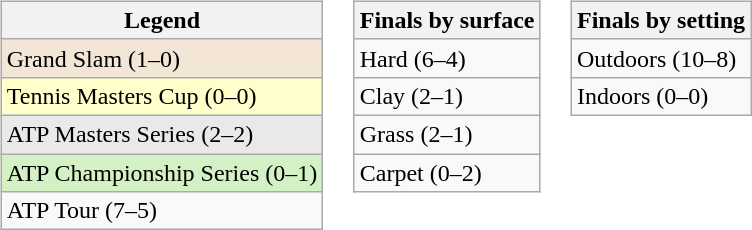<table>
<tr valign=top>
<td><br><table class="sortable wikitable">
<tr>
<th>Legend</th>
</tr>
<tr bgcolor="#f3e6d7">
<td>Grand Slam (1–0)</td>
</tr>
<tr bgcolor="ffffcc">
<td>Tennis Masters Cup (0–0)</td>
</tr>
<tr bgcolor="#e9e9e9">
<td>ATP Masters Series (2–2)</td>
</tr>
<tr bgcolor="#d4f1c5">
<td>ATP Championship Series (0–1)</td>
</tr>
<tr bgcolor="">
<td>ATP Tour (7–5)</td>
</tr>
</table>
</td>
<td><br><table class="sortable wikitable">
<tr>
<th>Finals by surface</th>
</tr>
<tr>
<td>Hard (6–4)</td>
</tr>
<tr>
<td>Clay (2–1)</td>
</tr>
<tr>
<td>Grass (2–1)</td>
</tr>
<tr>
<td>Carpet (0–2)</td>
</tr>
</table>
</td>
<td><br><table class="sortable wikitable">
<tr>
<th>Finals by setting</th>
</tr>
<tr>
<td>Outdoors (10–8)</td>
</tr>
<tr>
<td>Indoors (0–0)</td>
</tr>
</table>
</td>
</tr>
</table>
